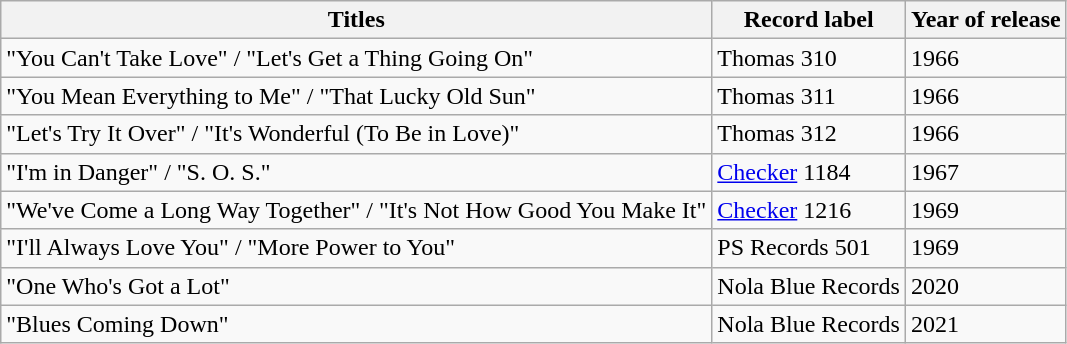<table class="wikitable sortable">
<tr>
<th>Titles</th>
<th>Record label</th>
<th>Year of release</th>
</tr>
<tr>
<td>"You Can't Take Love" / "Let's Get a Thing Going On"</td>
<td>Thomas 310</td>
<td>1966</td>
</tr>
<tr>
<td>"You Mean Everything to Me" / "That Lucky Old Sun"</td>
<td>Thomas 311</td>
<td>1966</td>
</tr>
<tr>
<td>"Let's Try It Over" / "It's Wonderful (To Be in Love)"</td>
<td>Thomas 312</td>
<td>1966</td>
</tr>
<tr>
<td>"I'm in Danger" / "S. O. S."</td>
<td><a href='#'>Checker</a> 1184</td>
<td>1967</td>
</tr>
<tr>
<td>"We've Come a Long Way Together" / "It's Not How Good You Make It"</td>
<td><a href='#'>Checker</a> 1216</td>
<td>1969</td>
</tr>
<tr>
<td>"I'll Always Love You" / "More Power to You"</td>
<td>PS Records 501</td>
<td>1969</td>
</tr>
<tr>
<td>"One Who's Got a Lot"</td>
<td>Nola Blue Records</td>
<td>2020</td>
</tr>
<tr>
<td>"Blues Coming Down"</td>
<td>Nola Blue Records</td>
<td>2021</td>
</tr>
</table>
